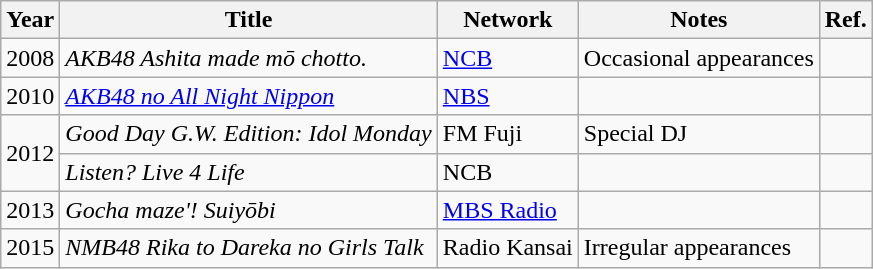<table class="wikitable">
<tr>
<th>Year</th>
<th>Title</th>
<th>Network</th>
<th>Notes</th>
<th>Ref.</th>
</tr>
<tr>
<td>2008</td>
<td><em>AKB48 Ashita made mō chotto.</em></td>
<td><a href='#'>NCB</a></td>
<td>Occasional appearances</td>
<td></td>
</tr>
<tr>
<td>2010</td>
<td><em><a href='#'>AKB48 no All Night Nippon</a></em></td>
<td><a href='#'>NBS</a></td>
<td></td>
<td></td>
</tr>
<tr>
<td rowspan="2">2012</td>
<td><em>Good Day G.W. Edition: Idol Monday</em></td>
<td>FM Fuji</td>
<td>Special DJ</td>
<td></td>
</tr>
<tr>
<td><em>Listen? Live 4 Life</em></td>
<td>NCB</td>
<td></td>
<td></td>
</tr>
<tr>
<td>2013</td>
<td><em>Gocha maze'! Suiyōbi</em></td>
<td><a href='#'>MBS Radio</a></td>
<td></td>
<td></td>
</tr>
<tr>
<td>2015</td>
<td><em>NMB48 Rika to Dareka no Girls Talk</em></td>
<td>Radio Kansai</td>
<td>Irregular appearances</td>
<td></td>
</tr>
</table>
